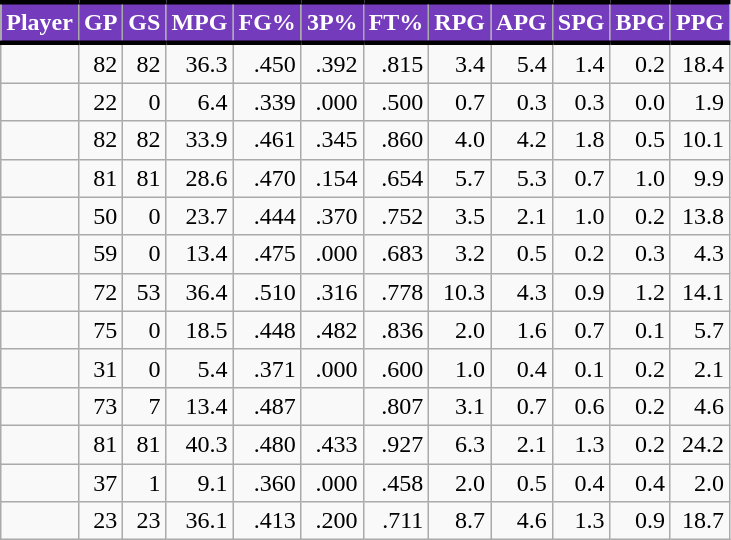<table class="wikitable sortable" style="text-align:right;">
<tr>
<th style="background:#753BBD; color:#FFFFFF; border-top:#010101 3px solid; border-bottom:#010101 3px solid;">Player</th>
<th style="background:#753BBD; color:#FFFFFF; border-top:#010101 3px solid; border-bottom:#010101 3px solid;">GP</th>
<th style="background:#753BBD; color:#FFFFFF; border-top:#010101 3px solid; border-bottom:#010101 3px solid;">GS</th>
<th style="background:#753BBD; color:#FFFFFF; border-top:#010101 3px solid; border-bottom:#010101 3px solid;">MPG</th>
<th style="background:#753BBD; color:#FFFFFF; border-top:#010101 3px solid; border-bottom:#010101 3px solid;">FG%</th>
<th style="background:#753BBD; color:#FFFFFF; border-top:#010101 3px solid; border-bottom:#010101 3px solid;">3P%</th>
<th style="background:#753BBD; color:#FFFFFF; border-top:#010101 3px solid; border-bottom:#010101 3px solid;">FT%</th>
<th style="background:#753BBD; color:#FFFFFF; border-top:#010101 3px solid; border-bottom:#010101 3px solid;">RPG</th>
<th style="background:#753BBD; color:#FFFFFF; border-top:#010101 3px solid; border-bottom:#010101 3px solid;">APG</th>
<th style="background:#753BBD; color:#FFFFFF; border-top:#010101 3px solid; border-bottom:#010101 3px solid;">SPG</th>
<th style="background:#753BBD; color:#FFFFFF; border-top:#010101 3px solid; border-bottom:#010101 3px solid;">BPG</th>
<th style="background:#753BBD; color:#FFFFFF; border-top:#010101 3px solid; border-bottom:#010101 3px solid;">PPG</th>
</tr>
<tr>
<td></td>
<td>82</td>
<td>82</td>
<td>36.3</td>
<td>.450</td>
<td>.392</td>
<td>.815</td>
<td>3.4</td>
<td>5.4</td>
<td>1.4</td>
<td>0.2</td>
<td>18.4</td>
</tr>
<tr>
<td></td>
<td>22</td>
<td>0</td>
<td>6.4</td>
<td>.339</td>
<td>.000</td>
<td>.500</td>
<td>0.7</td>
<td>0.3</td>
<td>0.3</td>
<td>0.0</td>
<td>1.9</td>
</tr>
<tr>
<td></td>
<td>82</td>
<td>82</td>
<td>33.9</td>
<td>.461</td>
<td>.345</td>
<td>.860</td>
<td>4.0</td>
<td>4.2</td>
<td>1.8</td>
<td>0.5</td>
<td>10.1</td>
</tr>
<tr>
<td></td>
<td>81</td>
<td>81</td>
<td>28.6</td>
<td>.470</td>
<td>.154</td>
<td>.654</td>
<td>5.7</td>
<td>5.3</td>
<td>0.7</td>
<td>1.0</td>
<td>9.9</td>
</tr>
<tr>
<td></td>
<td>50</td>
<td>0</td>
<td>23.7</td>
<td>.444</td>
<td>.370</td>
<td>.752</td>
<td>3.5</td>
<td>2.1</td>
<td>1.0</td>
<td>0.2</td>
<td>13.8</td>
</tr>
<tr>
<td></td>
<td>59</td>
<td>0</td>
<td>13.4</td>
<td>.475</td>
<td>.000</td>
<td>.683</td>
<td>3.2</td>
<td>0.5</td>
<td>0.2</td>
<td>0.3</td>
<td>4.3</td>
</tr>
<tr>
<td></td>
<td>72</td>
<td>53</td>
<td>36.4</td>
<td>.510</td>
<td>.316</td>
<td>.778</td>
<td>10.3</td>
<td>4.3</td>
<td>0.9</td>
<td>1.2</td>
<td>14.1</td>
</tr>
<tr>
<td></td>
<td>75</td>
<td>0</td>
<td>18.5</td>
<td>.448</td>
<td>.482</td>
<td>.836</td>
<td>2.0</td>
<td>1.6</td>
<td>0.7</td>
<td>0.1</td>
<td>5.7</td>
</tr>
<tr>
<td></td>
<td>31</td>
<td>0</td>
<td>5.4</td>
<td>.371</td>
<td>.000</td>
<td>.600</td>
<td>1.0</td>
<td>0.4</td>
<td>0.1</td>
<td>0.2</td>
<td>2.1</td>
</tr>
<tr>
<td></td>
<td>73</td>
<td>7</td>
<td>13.4</td>
<td>.487</td>
<td></td>
<td>.807</td>
<td>3.1</td>
<td>0.7</td>
<td>0.6</td>
<td>0.2</td>
<td>4.6</td>
</tr>
<tr>
<td></td>
<td>81</td>
<td>81</td>
<td>40.3</td>
<td>.480</td>
<td>.433</td>
<td>.927</td>
<td>6.3</td>
<td>2.1</td>
<td>1.3</td>
<td>0.2</td>
<td>24.2</td>
</tr>
<tr>
<td></td>
<td>37</td>
<td>1</td>
<td>9.1</td>
<td>.360</td>
<td>.000</td>
<td>.458</td>
<td>2.0</td>
<td>0.5</td>
<td>0.4</td>
<td>0.4</td>
<td>2.0</td>
</tr>
<tr>
<td></td>
<td>23</td>
<td>23</td>
<td>36.1</td>
<td>.413</td>
<td>.200</td>
<td>.711</td>
<td>8.7</td>
<td>4.6</td>
<td>1.3</td>
<td>0.9</td>
<td>18.7</td>
</tr>
</table>
